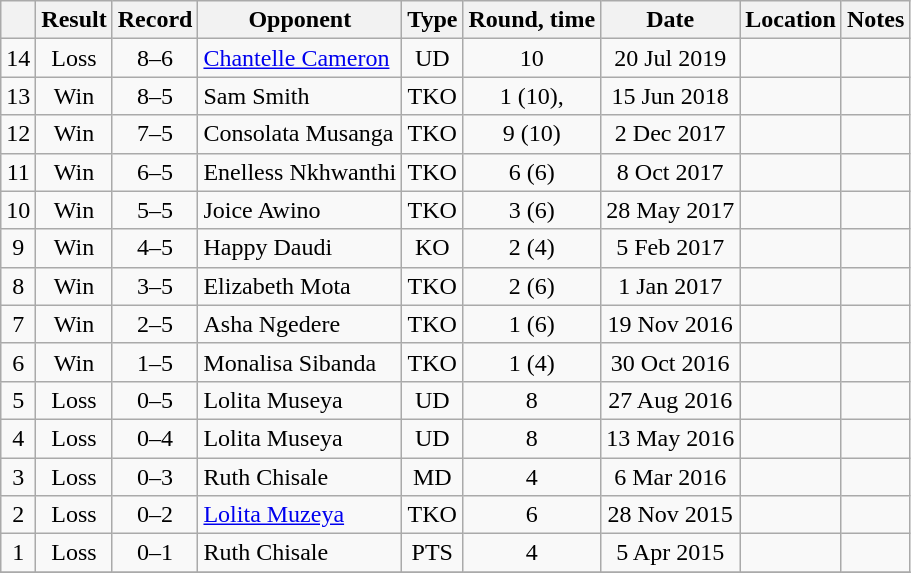<table class="wikitable" style="text-align:center">
<tr>
<th></th>
<th>Result</th>
<th>Record</th>
<th>Opponent</th>
<th>Type</th>
<th>Round, time</th>
<th>Date</th>
<th>Location</th>
<th>Notes</th>
</tr>
<tr>
<td>14</td>
<td>Loss</td>
<td>8–6</td>
<td align=left> <a href='#'>Chantelle Cameron</a></td>
<td>UD</td>
<td>10</td>
<td>20 Jul 2019</td>
<td align=left></td>
<td align=left></td>
</tr>
<tr>
<td>13</td>
<td>Win</td>
<td>8–5</td>
<td align=left> Sam Smith</td>
<td>TKO</td>
<td>1 (10), </td>
<td>15 Jun 2018</td>
<td align=left></td>
<td align=left></td>
</tr>
<tr>
<td>12</td>
<td>Win</td>
<td>7–5</td>
<td align=left> Consolata Musanga</td>
<td>TKO</td>
<td>9 (10)</td>
<td>2 Dec 2017</td>
<td align=left></td>
<td align=left></td>
</tr>
<tr>
<td>11</td>
<td>Win</td>
<td>6–5</td>
<td align=left> Enelless Nkhwanthi</td>
<td>TKO</td>
<td>6 (6)</td>
<td>8 Oct 2017</td>
<td align=left></td>
<td></td>
</tr>
<tr>
<td>10</td>
<td>Win</td>
<td>5–5</td>
<td align=left> Joice Awino</td>
<td>TKO</td>
<td>3 (6)</td>
<td>28 May 2017</td>
<td align=left></td>
<td></td>
</tr>
<tr>
<td>9</td>
<td>Win</td>
<td>4–5</td>
<td align=left> Happy Daudi</td>
<td>KO</td>
<td>2 (4)</td>
<td>5 Feb 2017</td>
<td align=left></td>
<td></td>
</tr>
<tr>
<td>8</td>
<td>Win</td>
<td>3–5</td>
<td align=left> Elizabeth Mota</td>
<td>TKO</td>
<td>2 (6)</td>
<td>1 Jan 2017</td>
<td align=left></td>
<td></td>
</tr>
<tr>
<td>7</td>
<td>Win</td>
<td>2–5</td>
<td align=left> Asha Ngedere</td>
<td>TKO</td>
<td>1 (6)</td>
<td>19 Nov 2016</td>
<td align=left></td>
<td></td>
</tr>
<tr>
<td>6</td>
<td>Win</td>
<td>1–5</td>
<td align=left> Monalisa Sibanda</td>
<td>TKO</td>
<td>1 (4)</td>
<td>30 Oct 2016</td>
<td align=left></td>
<td></td>
</tr>
<tr>
<td>5</td>
<td>Loss</td>
<td>0–5</td>
<td align=left> Lolita Museya</td>
<td>UD</td>
<td>8</td>
<td>27 Aug 2016</td>
<td align=left></td>
<td></td>
</tr>
<tr>
<td>4</td>
<td>Loss</td>
<td>0–4</td>
<td align=left> Lolita Museya</td>
<td>UD</td>
<td>8</td>
<td>13 May 2016</td>
<td align=left></td>
<td></td>
</tr>
<tr>
<td>3</td>
<td>Loss</td>
<td>0–3</td>
<td align=left> Ruth Chisale</td>
<td>MD</td>
<td>4</td>
<td>6 Mar 2016</td>
<td align=left></td>
<td></td>
</tr>
<tr>
<td>2</td>
<td>Loss</td>
<td>0–2</td>
<td align=left> <a href='#'>Lolita Muzeya</a></td>
<td>TKO</td>
<td>6</td>
<td>28 Nov 2015</td>
<td align=left></td>
<td></td>
</tr>
<tr>
<td>1</td>
<td>Loss</td>
<td>0–1</td>
<td align=left> Ruth Chisale</td>
<td>PTS</td>
<td>4</td>
<td>5 Apr 2015</td>
<td align=left></td>
<td></td>
</tr>
<tr>
</tr>
</table>
